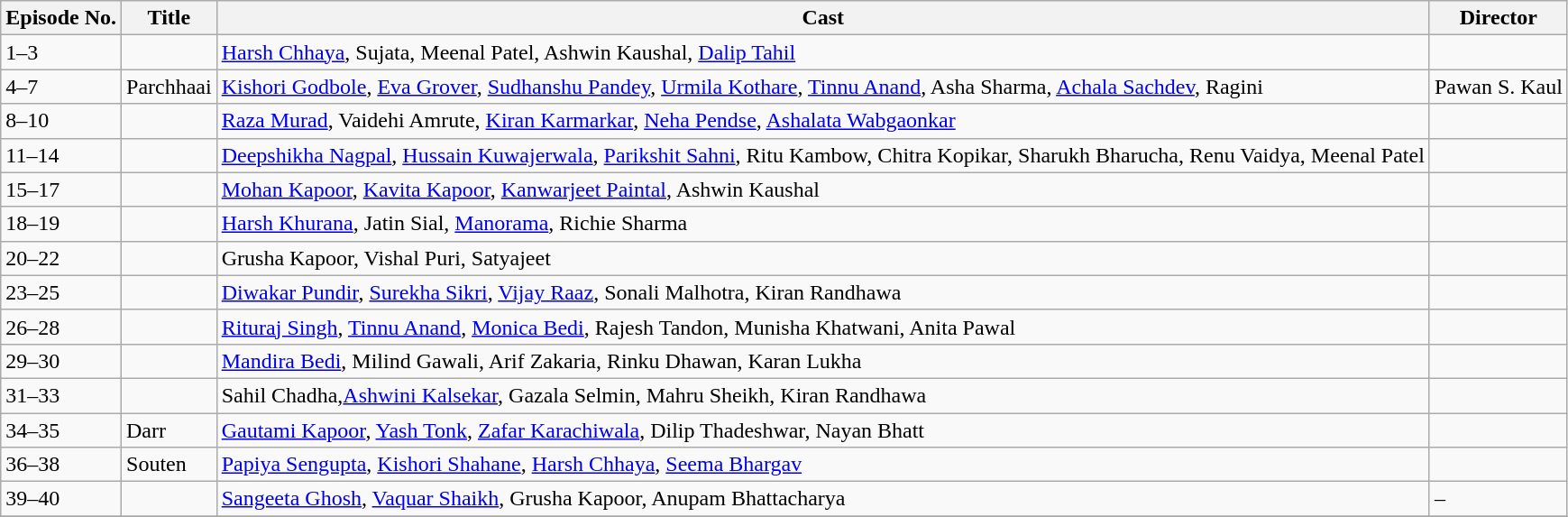<table class="wikitable sortable">
<tr>
<th scope="col">Episode No.</th>
<th scope="col">Title</th>
<th scope="col">Cast</th>
<th scope="col">Director</th>
</tr>
<tr>
<td>1–3</td>
<td></td>
<td><a href='#'>Harsh Chhaya</a>, Sujata, Meenal Patel, Ashwin Kaushal, <a href='#'>Dalip Tahil</a></td>
<td></td>
</tr>
<tr>
<td>4–7</td>
<td>Parchhaai</td>
<td><a href='#'>Kishori Godbole</a>, <a href='#'>Eva Grover</a>, <a href='#'>Sudhanshu Pandey</a>, <a href='#'>Urmila Kothare</a>, <a href='#'>Tinnu Anand</a>, Asha Sharma, <a href='#'>Achala Sachdev</a>, Ragini</td>
<td>Pawan S. Kaul</td>
</tr>
<tr>
<td>8–10</td>
<td></td>
<td><a href='#'>Raza Murad</a>, Vaidehi Amrute, <a href='#'>Kiran Karmarkar</a>, <a href='#'>Neha Pendse</a>, <a href='#'>Ashalata Wabgaonkar</a></td>
<td></td>
</tr>
<tr>
<td>11–14</td>
<td></td>
<td><a href='#'>Deepshikha Nagpal</a>, <a href='#'>Hussain Kuwajerwala</a>, <a href='#'>Parikshit Sahni</a>, Ritu Kambow, Chitra Kopikar, Sharukh Bharucha, Renu Vaidya, Meenal Patel</td>
<td></td>
</tr>
<tr>
<td>15–17</td>
<td></td>
<td><a href='#'>Mohan Kapoor</a>, <a href='#'>Kavita Kapoor</a>, <a href='#'>Kanwarjeet Paintal</a>, Ashwin Kaushal</td>
<td></td>
</tr>
<tr>
<td>18–19</td>
<td></td>
<td><a href='#'>Harsh Khurana</a>, Jatin Sial, <a href='#'>Manorama</a>, Richie Sharma</td>
<td></td>
</tr>
<tr>
<td>20–22</td>
<td></td>
<td>Grusha Kapoor, Vishal Puri, Satyajeet</td>
<td></td>
</tr>
<tr>
<td>23–25</td>
<td></td>
<td><a href='#'>Diwakar Pundir</a>, <a href='#'>Surekha Sikri</a>, <a href='#'>Vijay Raaz</a>, Sonali Malhotra, Kiran Randhawa</td>
<td></td>
</tr>
<tr>
<td>26–28</td>
<td></td>
<td><a href='#'>Rituraj Singh</a>, <a href='#'>Tinnu Anand</a>, <a href='#'>Monica Bedi</a>, Rajesh Tandon, Munisha Khatwani, Anita Pawal</td>
<td></td>
</tr>
<tr>
<td>29–30</td>
<td></td>
<td><a href='#'>Mandira Bedi</a>, Milind Gawali, Arif Zakaria, Rinku Dhawan, Karan Lukha</td>
<td></td>
</tr>
<tr>
<td>31–33</td>
<td></td>
<td>Sahil Chadha,<a href='#'>Ashwini Kalsekar</a>, Gazala Selmin, Mahru Sheikh, Kiran Randhawa</td>
<td></td>
</tr>
<tr>
<td>34–35</td>
<td>Darr</td>
<td><a href='#'>Gautami Kapoor</a>, <a href='#'>Yash Tonk</a>, <a href='#'>Zafar Karachiwala</a>, Dilip Thadeshwar, Nayan Bhatt</td>
<td></td>
</tr>
<tr>
<td>36–38</td>
<td>Souten</td>
<td><a href='#'>Papiya Sengupta</a>, <a href='#'>Kishori Shahane</a>, <a href='#'>Harsh Chhaya</a>, <a href='#'>Seema Bhargav</a></td>
<td></td>
</tr>
<tr>
<td>39–40</td>
<td></td>
<td><a href='#'>Sangeeta Ghosh</a>, <a href='#'>Vaquar Shaikh</a>, Grusha Kapoor, Anupam Bhattacharya</td>
<td>–</td>
</tr>
<tr>
</tr>
</table>
